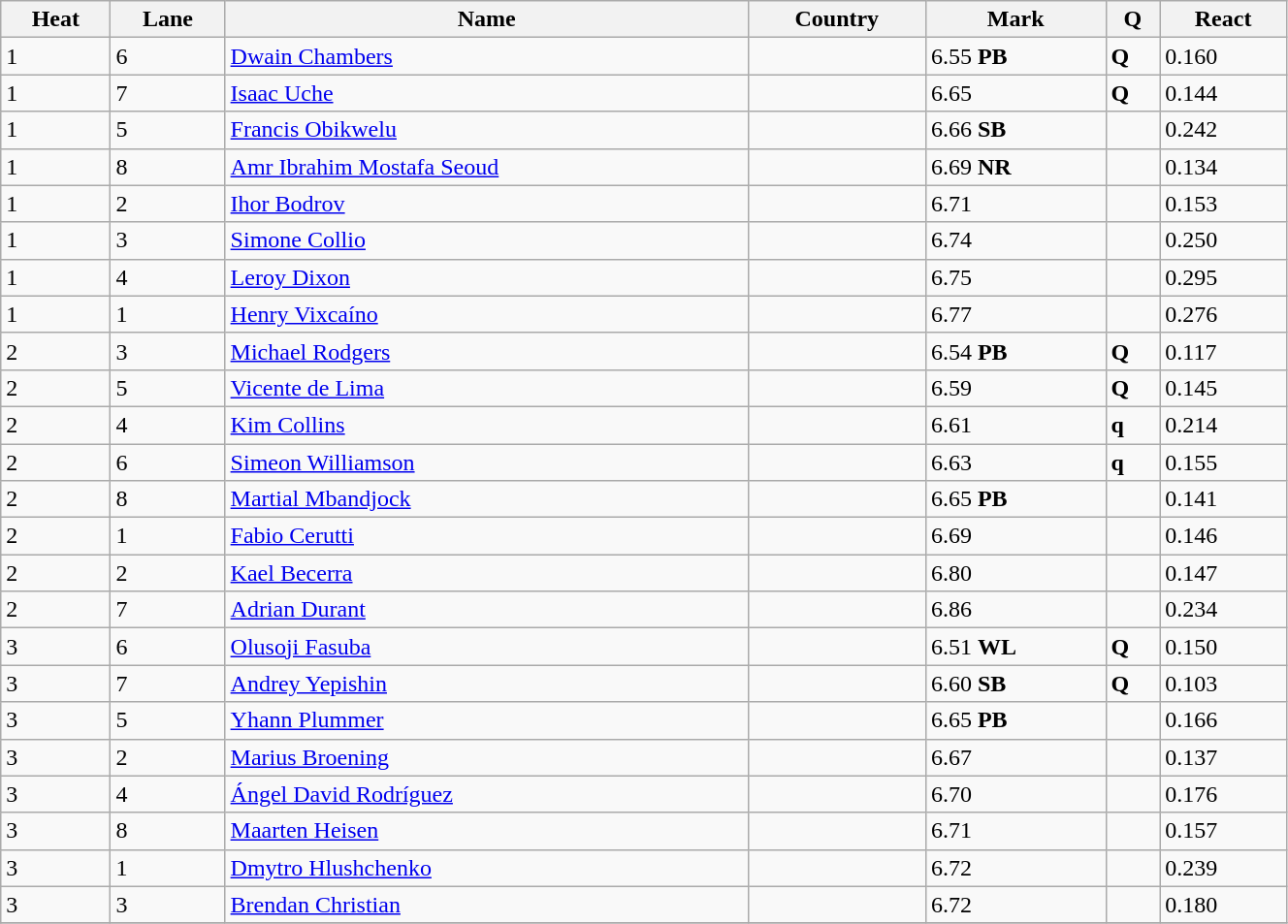<table class="wikitable sortable" width=70%>
<tr>
<th>Heat</th>
<th>Lane</th>
<th>Name</th>
<th>Country</th>
<th>Mark</th>
<th>Q</th>
<th>React</th>
</tr>
<tr>
<td>1</td>
<td>6</td>
<td><a href='#'>Dwain Chambers</a></td>
<td></td>
<td>6.55 <strong>PB</strong></td>
<td><strong>Q</strong></td>
<td>0.160</td>
</tr>
<tr>
<td>1</td>
<td>7</td>
<td><a href='#'>Isaac Uche</a></td>
<td></td>
<td>6.65</td>
<td><strong>Q</strong></td>
<td>0.144</td>
</tr>
<tr>
<td>1</td>
<td>5</td>
<td><a href='#'>Francis Obikwelu</a></td>
<td></td>
<td>6.66 <strong>SB</strong></td>
<td></td>
<td>0.242</td>
</tr>
<tr>
<td>1</td>
<td>8</td>
<td><a href='#'>Amr Ibrahim Mostafa Seoud</a></td>
<td></td>
<td>6.69 <strong>NR</strong></td>
<td></td>
<td>0.134</td>
</tr>
<tr>
<td>1</td>
<td>2</td>
<td><a href='#'>Ihor Bodrov</a></td>
<td></td>
<td>6.71</td>
<td></td>
<td>0.153</td>
</tr>
<tr>
<td>1</td>
<td>3</td>
<td><a href='#'>Simone Collio</a></td>
<td></td>
<td>6.74</td>
<td></td>
<td>0.250</td>
</tr>
<tr>
<td>1</td>
<td>4</td>
<td><a href='#'>Leroy Dixon</a></td>
<td></td>
<td>6.75</td>
<td></td>
<td>0.295</td>
</tr>
<tr>
<td>1</td>
<td>1</td>
<td><a href='#'>Henry Vixcaíno</a></td>
<td></td>
<td>6.77</td>
<td></td>
<td>0.276</td>
</tr>
<tr>
<td>2</td>
<td>3</td>
<td><a href='#'>Michael Rodgers</a></td>
<td></td>
<td>6.54 <strong>PB</strong></td>
<td><strong>Q</strong></td>
<td>0.117</td>
</tr>
<tr>
<td>2</td>
<td>5</td>
<td><a href='#'>Vicente de Lima</a></td>
<td></td>
<td>6.59</td>
<td><strong>Q</strong></td>
<td>0.145</td>
</tr>
<tr>
<td>2</td>
<td>4</td>
<td><a href='#'>Kim Collins</a></td>
<td></td>
<td>6.61</td>
<td><strong>q</strong></td>
<td>0.214</td>
</tr>
<tr>
<td>2</td>
<td>6</td>
<td><a href='#'>Simeon Williamson</a></td>
<td></td>
<td>6.63</td>
<td><strong>q</strong></td>
<td>0.155</td>
</tr>
<tr>
<td>2</td>
<td>8</td>
<td><a href='#'>Martial Mbandjock</a></td>
<td></td>
<td>6.65 <strong>PB</strong></td>
<td></td>
<td>0.141</td>
</tr>
<tr>
<td>2</td>
<td>1</td>
<td><a href='#'>Fabio Cerutti</a></td>
<td></td>
<td>6.69</td>
<td></td>
<td>0.146</td>
</tr>
<tr>
<td>2</td>
<td>2</td>
<td><a href='#'>Kael Becerra</a></td>
<td></td>
<td>6.80</td>
<td></td>
<td>0.147</td>
</tr>
<tr>
<td>2</td>
<td>7</td>
<td><a href='#'>Adrian Durant</a></td>
<td></td>
<td>6.86</td>
<td></td>
<td>0.234</td>
</tr>
<tr>
<td>3</td>
<td>6</td>
<td><a href='#'>Olusoji Fasuba</a></td>
<td></td>
<td>6.51 <strong>WL</strong></td>
<td><strong>Q</strong></td>
<td>0.150</td>
</tr>
<tr>
<td>3</td>
<td>7</td>
<td><a href='#'>Andrey Yepishin</a></td>
<td></td>
<td>6.60 <strong>SB</strong></td>
<td><strong>Q</strong></td>
<td>0.103</td>
</tr>
<tr>
<td>3</td>
<td>5</td>
<td><a href='#'>Yhann Plummer</a></td>
<td></td>
<td>6.65 <strong>PB</strong></td>
<td></td>
<td>0.166</td>
</tr>
<tr>
<td>3</td>
<td>2</td>
<td><a href='#'>Marius Broening</a></td>
<td></td>
<td>6.67</td>
<td></td>
<td>0.137</td>
</tr>
<tr>
<td>3</td>
<td>4</td>
<td><a href='#'>Ángel David Rodríguez</a></td>
<td></td>
<td>6.70</td>
<td></td>
<td>0.176</td>
</tr>
<tr>
<td>3</td>
<td>8</td>
<td><a href='#'>Maarten Heisen</a></td>
<td></td>
<td>6.71</td>
<td></td>
<td>0.157</td>
</tr>
<tr>
<td>3</td>
<td>1</td>
<td><a href='#'>Dmytro Hlushchenko</a></td>
<td></td>
<td>6.72</td>
<td></td>
<td>0.239</td>
</tr>
<tr>
<td>3</td>
<td>3</td>
<td><a href='#'>Brendan Christian</a></td>
<td></td>
<td>6.72</td>
<td></td>
<td>0.180</td>
</tr>
<tr>
</tr>
</table>
